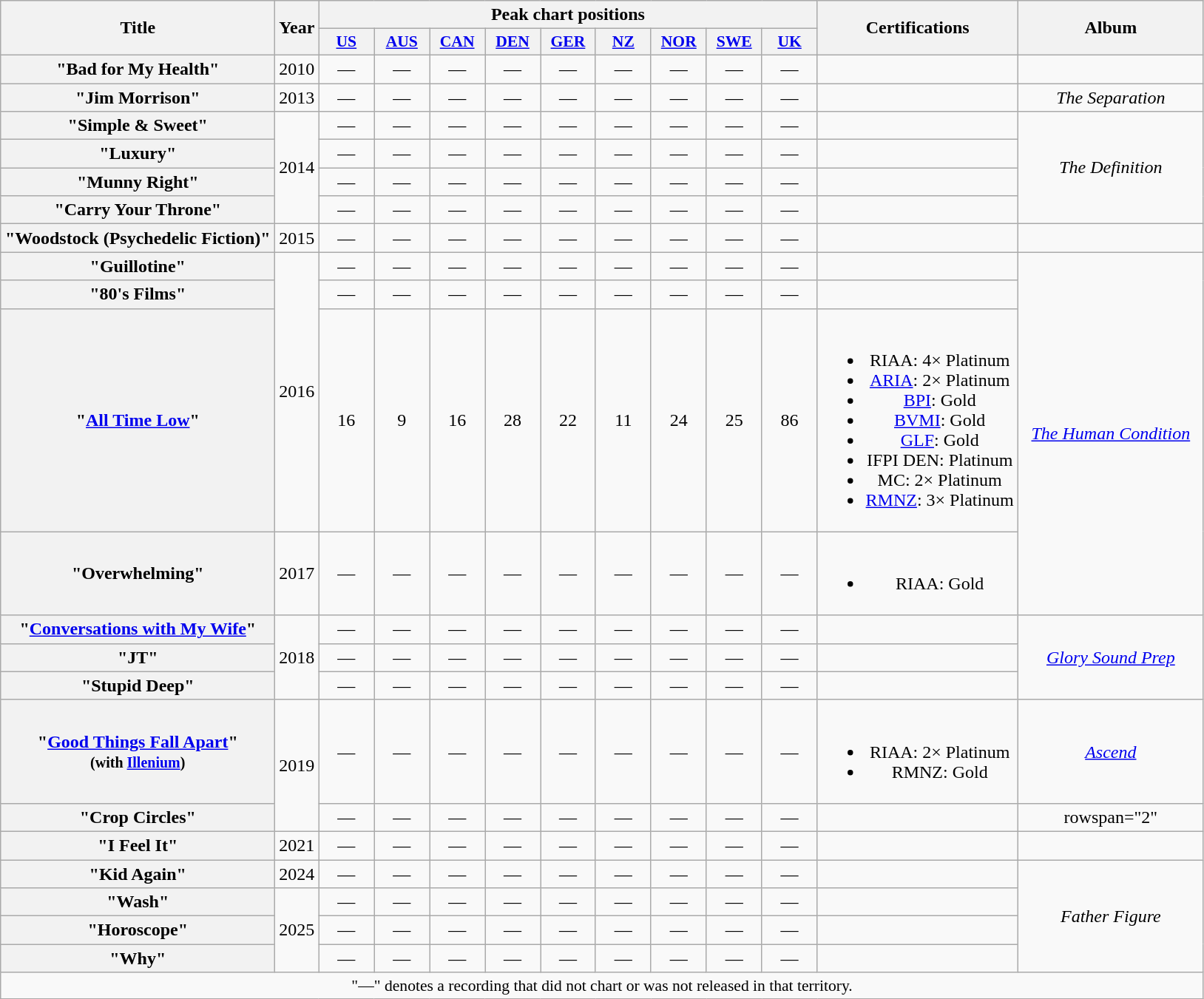<table class="wikitable plainrowheaders" style="text-align:center;">
<tr>
<th scope="col" rowspan="2" style="width:15em;">Title</th>
<th scope="col" rowspan="2" style="width:1em;">Year</th>
<th scope="col" colspan="9">Peak chart positions</th>
<th scope="col" rowspan="2">Certifications</th>
<th scope="col" rowspan="2" style="width:10em;">Album</th>
</tr>
<tr>
<th scope="col" style="width:3em;font-size:90%;"><a href='#'>US</a><br></th>
<th scope="col" style="width:3em;font-size:90%;"><a href='#'>AUS</a><br></th>
<th scope="col" style="width:3em;font-size:90%;"><a href='#'>CAN</a><br></th>
<th scope="col" style="width:3em;font-size:90%;"><a href='#'>DEN</a><br></th>
<th scope="col" style="width:3em;font-size:90%;"><a href='#'>GER</a><br></th>
<th scope="col" style="width:3em;font-size:90%;"><a href='#'>NZ</a><br></th>
<th scope="col" style="width:3em;font-size:90%;"><a href='#'>NOR</a><br></th>
<th scope="col" style="width:3em;font-size:90%;"><a href='#'>SWE</a><br></th>
<th scope="col" style="width:3em;font-size:90%;"><a href='#'>UK</a><br></th>
</tr>
<tr>
<th scope="row">"Bad for My Health"</th>
<td>2010</td>
<td>—</td>
<td>—</td>
<td>—</td>
<td>—</td>
<td>—</td>
<td>—</td>
<td>—</td>
<td>—</td>
<td>—</td>
<td></td>
<td></td>
</tr>
<tr>
<th scope="row">"Jim Morrison"</th>
<td>2013</td>
<td>—</td>
<td>—</td>
<td>—</td>
<td>—</td>
<td>—</td>
<td>—</td>
<td>—</td>
<td>—</td>
<td>—</td>
<td></td>
<td><em>The Separation</em></td>
</tr>
<tr>
<th scope="row">"Simple & Sweet"</th>
<td rowspan="4">2014</td>
<td>—</td>
<td>—</td>
<td>—</td>
<td>—</td>
<td>—</td>
<td>—</td>
<td>—</td>
<td>—</td>
<td>—</td>
<td></td>
<td rowspan="4"><em>The Definition</em></td>
</tr>
<tr>
<th scope="row">"Luxury"</th>
<td>—</td>
<td>—</td>
<td>—</td>
<td>—</td>
<td>—</td>
<td>—</td>
<td>—</td>
<td>—</td>
<td>—</td>
<td></td>
</tr>
<tr>
<th scope="row">"Munny Right"</th>
<td>—</td>
<td>—</td>
<td>—</td>
<td>—</td>
<td>—</td>
<td>—</td>
<td>—</td>
<td>—</td>
<td>—</td>
<td></td>
</tr>
<tr>
<th scope="row">"Carry Your Throne"</th>
<td>—</td>
<td>—</td>
<td>—</td>
<td>—</td>
<td>—</td>
<td>—</td>
<td>—</td>
<td>—</td>
<td>—</td>
<td></td>
</tr>
<tr>
<th scope="row">"Woodstock (Psychedelic Fiction)"</th>
<td>2015</td>
<td>—</td>
<td>—</td>
<td>—</td>
<td>—</td>
<td>—</td>
<td>—</td>
<td>—</td>
<td>—</td>
<td>—</td>
<td></td>
<td></td>
</tr>
<tr>
<th scope="row">"Guillotine" </th>
<td rowspan="3">2016</td>
<td>—</td>
<td>—</td>
<td>—</td>
<td>—</td>
<td>—</td>
<td>—</td>
<td>—</td>
<td>—</td>
<td>—</td>
<td></td>
<td rowspan="4"><em><a href='#'>The Human Condition</a></em></td>
</tr>
<tr>
<th scope="row">"80's Films"</th>
<td>—</td>
<td>—</td>
<td>—</td>
<td>—</td>
<td>—</td>
<td>—</td>
<td>—</td>
<td>—</td>
<td>—</td>
<td></td>
</tr>
<tr>
<th scope="row">"<a href='#'>All Time Low</a>"</th>
<td>16</td>
<td>9</td>
<td>16</td>
<td>28</td>
<td>22</td>
<td>11</td>
<td>24</td>
<td>25</td>
<td>86</td>
<td><br><ul><li>RIAA: 4× Platinum</li><li><a href='#'>ARIA</a>: 2× Platinum</li><li><a href='#'>BPI</a>: Gold</li><li><a href='#'>BVMI</a>: Gold</li><li><a href='#'>GLF</a>: Gold</li><li>IFPI DEN: Platinum</li><li>MC: 2× Platinum</li><li><a href='#'>RMNZ</a>: 3× Platinum</li></ul></td>
</tr>
<tr>
<th scope="row">"Overwhelming"</th>
<td>2017</td>
<td>—</td>
<td>—</td>
<td>—</td>
<td>—</td>
<td>—</td>
<td>—</td>
<td>—</td>
<td>—</td>
<td>—</td>
<td><br><ul><li>RIAA: Gold</li></ul></td>
</tr>
<tr>
<th scope="row">"<a href='#'>Conversations with My Wife</a>"</th>
<td rowspan="3">2018</td>
<td>—</td>
<td>—</td>
<td>—</td>
<td>—</td>
<td>—</td>
<td>—</td>
<td>—</td>
<td>—</td>
<td>—</td>
<td></td>
<td rowspan="3"><em><a href='#'>Glory Sound Prep</a></em></td>
</tr>
<tr>
<th scope="row">"JT"</th>
<td>—</td>
<td>—</td>
<td>—</td>
<td>—</td>
<td>—</td>
<td>—</td>
<td>—</td>
<td>—</td>
<td>—</td>
<td></td>
</tr>
<tr>
<th scope="row">"Stupid Deep"</th>
<td>—</td>
<td>—</td>
<td>—</td>
<td>—</td>
<td>—</td>
<td>—</td>
<td>—</td>
<td>—</td>
<td>—</td>
<td></td>
</tr>
<tr>
<th scope="row">"<a href='#'>Good Things Fall Apart</a>" <br><small>(with <a href='#'>Illenium</a>)</small></th>
<td rowspan="2">2019</td>
<td>—</td>
<td>—</td>
<td>—</td>
<td>—</td>
<td>—</td>
<td>—</td>
<td>—</td>
<td>—</td>
<td>—</td>
<td><br><ul><li>RIAA: 2× Platinum</li><li>RMNZ: Gold</li></ul></td>
<td rowspan="1"><em><a href='#'>Ascend</a></em></td>
</tr>
<tr>
<th scope="row">"Crop Circles"</th>
<td>—</td>
<td>—</td>
<td>—</td>
<td>—</td>
<td>—</td>
<td>—</td>
<td>—</td>
<td>—</td>
<td>—</td>
<td></td>
<td>rowspan="2" </td>
</tr>
<tr>
<th scope="row">"I Feel It" </th>
<td>2021</td>
<td>—</td>
<td>—</td>
<td>—</td>
<td>—</td>
<td>—</td>
<td>—</td>
<td>—</td>
<td>—</td>
<td>—</td>
<td></td>
</tr>
<tr>
<th scope="row">"Kid Again"</th>
<td>2024</td>
<td>—</td>
<td>—</td>
<td>—</td>
<td>—</td>
<td>—</td>
<td>—</td>
<td>—</td>
<td>—</td>
<td>—</td>
<td></td>
<td rowspan="4"><em>Father Figure</em></td>
</tr>
<tr>
<th scope="row">"Wash"</th>
<td rowspan="3">2025</td>
<td>—</td>
<td>—</td>
<td>—</td>
<td>—</td>
<td>—</td>
<td>—</td>
<td>—</td>
<td>—</td>
<td>—</td>
<td></td>
</tr>
<tr>
<th scope="row">"Horoscope" </th>
<td>—</td>
<td>—</td>
<td>—</td>
<td>—</td>
<td>—</td>
<td>—</td>
<td>—</td>
<td>—</td>
<td>—</td>
<td></td>
</tr>
<tr>
<th scope="row">"Why" </th>
<td>—</td>
<td>—</td>
<td>—</td>
<td>—</td>
<td>—</td>
<td>—</td>
<td>—</td>
<td>—</td>
<td>—</td>
<td></td>
</tr>
<tr>
<td colspan="13" style="font-size:90%">"—" denotes a recording that did not chart or was not released in that territory.</td>
</tr>
</table>
